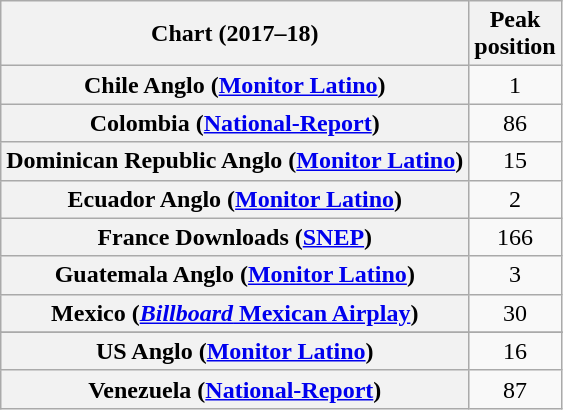<table class="wikitable sortable plainrowheaders" style="text-align:center">
<tr>
<th>Chart (2017–18)</th>
<th>Peak<br>position</th>
</tr>
<tr>
<th scope="row">Chile Anglo (<a href='#'>Monitor Latino</a>)</th>
<td>1</td>
</tr>
<tr>
<th scope="row">Colombia (<a href='#'>National-Report</a>)</th>
<td>86</td>
</tr>
<tr>
<th scope="row">Dominican Republic Anglo (<a href='#'>Monitor Latino</a>)</th>
<td>15</td>
</tr>
<tr>
<th scope="row">Ecuador Anglo (<a href='#'>Monitor Latino</a>)</th>
<td>2</td>
</tr>
<tr>
<th scope="row">France Downloads (<a href='#'>SNEP</a>)</th>
<td>166</td>
</tr>
<tr>
<th scope="row">Guatemala Anglo (<a href='#'>Monitor Latino</a>)</th>
<td>3</td>
</tr>
<tr>
<th scope="row">Mexico (<a href='#'><em>Billboard</em> Mexican Airplay</a>)</th>
<td>30</td>
</tr>
<tr>
</tr>
<tr>
</tr>
<tr>
</tr>
<tr>
</tr>
<tr>
</tr>
<tr>
<th scope="row">US Anglo (<a href='#'>Monitor Latino</a>)</th>
<td>16</td>
</tr>
<tr>
<th scope="row">Venezuela (<a href='#'>National-Report</a>)</th>
<td>87</td>
</tr>
</table>
